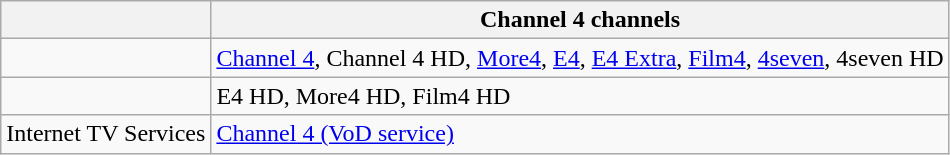<table class="wikitable">
<tr>
<th></th>
<th>Channel 4 channels</th>
</tr>
<tr>
<td></td>
<td><a href='#'>Channel 4</a>, Channel 4 HD, <a href='#'>More4</a>, <a href='#'>E4</a>, <a href='#'>E4 Extra</a>, <a href='#'>Film4</a>,  <a href='#'>4seven</a>, 4seven HD</td>
</tr>
<tr>
<td></td>
<td>E4 HD, More4 HD, Film4 HD</td>
</tr>
<tr>
<td>Internet TV Services</td>
<td><a href='#'>Channel 4 (VoD service)</a></td>
</tr>
</table>
